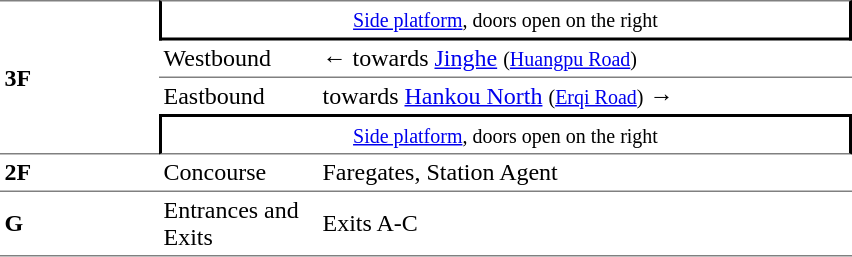<table cellspacing=0 cellpadding=3>
<tr>
<td style="border-bottom:solid 1px gray;border-top:solid 1px gray;" rowspan=4 width=100><strong>3F</strong></td>
<td style="border-right:solid 2px black;border-left:solid 2px black;border-top:solid 1px gray;border-bottom:solid 2px black;text-align:center;" colspan=2><small><a href='#'>Side platform</a>, doors open on the right</small></td>
</tr>
<tr>
<td style="border-top:solid 0px gray;" width=100>Westbound</td>
<td style="border-top:solid 0px gray;" width=350>←  towards <a href='#'>Jinghe</a> <small>(<a href='#'>Huangpu Road</a>)</small></td>
</tr>
<tr>
<td style="border-top:solid 1px gray;border-bottom:solid 0px gray;">Eastbound</td>
<td style="border-top:solid 1px gray;border-bottom:solid 0px gray;">  towards <a href='#'>Hankou North</a> <small>(<a href='#'>Erqi Road</a>)</small> →</td>
</tr>
<tr>
<td style="border-right:solid 2px black;border-left:solid 2px black;border-top:solid 2px black;border-bottom:solid 1px gray;text-align:center;" colspan=2><small><a href='#'>Side platform</a>, doors open on the right</small></td>
</tr>
<tr>
<td style="border-bottom:solid 1px gray;"><strong>2F</strong></td>
<td style="border-bottom:solid 1px gray;">Concourse</td>
<td style="border-bottom:solid 1px gray;">Faregates, Station Agent</td>
</tr>
<tr>
<td style="border-bottom:solid 1px gray;"><strong>G</strong></td>
<td style="border-bottom:solid 1px gray;">Entrances and Exits</td>
<td style="border-bottom:solid 1px gray;">Exits A-C</td>
</tr>
</table>
